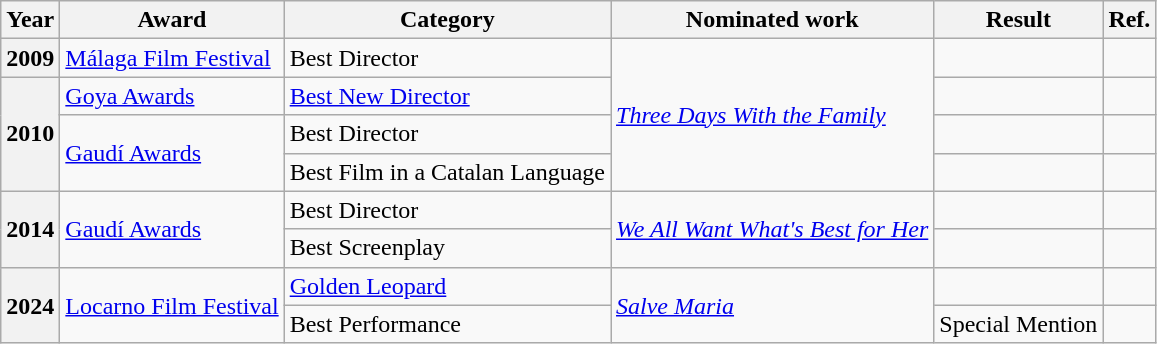<table class="wikitable sortable plainrowheaders">
<tr>
<th scope="col">Year</th>
<th scope="col">Award</th>
<th scope="col">Category</th>
<th scope="col">Nominated work</th>
<th scope="col">Result</th>
<th scope="col" class="unsortable">Ref.</th>
</tr>
<tr>
<th scope="row">2009</th>
<td><a href='#'>Málaga Film Festival</a></td>
<td>Best Director</td>
<td rowspan="4"><em><a href='#'>Three Days With the Family</a></em></td>
<td></td>
<td align="center"></td>
</tr>
<tr>
<th scope="row" rowspan="3">2010</th>
<td><a href='#'>Goya Awards</a></td>
<td><a href='#'>Best New Director</a></td>
<td></td>
<td align="center"></td>
</tr>
<tr>
<td rowspan="2"><a href='#'>Gaudí Awards</a></td>
<td>Best Director</td>
<td></td>
<td align="center"></td>
</tr>
<tr>
<td>Best Film in a Catalan Language</td>
<td></td>
<td></td>
</tr>
<tr>
<th scope="row" rowspan="2">2014</th>
<td rowspan="2"><a href='#'>Gaudí Awards</a></td>
<td>Best Director</td>
<td rowspan="2"><em><a href='#'>We All Want What's Best for Her</a></em></td>
<td></td>
<td align="center"></td>
</tr>
<tr>
<td>Best Screenplay</td>
<td></td>
<td align="center"></td>
</tr>
<tr>
<th scope="row" rowspan="2">2024</th>
<td rowspan="2"><a href='#'>Locarno Film Festival</a></td>
<td><a href='#'>Golden Leopard</a></td>
<td rowspan="2"><em><a href='#'>Salve Maria</a></em></td>
<td></td>
<td align="center"></td>
</tr>
<tr>
<td>Best Performance</td>
<td>Special Mention</td>
<td align="center"></td>
</tr>
</table>
